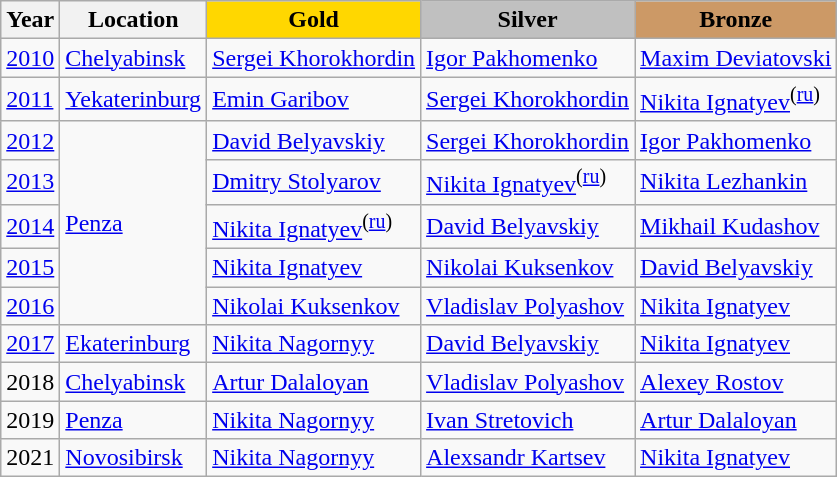<table class="wikitable">
<tr>
<th>Year</th>
<th>Location</th>
<td align=center bgcolor=gold><strong>Gold</strong></td>
<td align=center bgcolor=silver><strong>Silver</strong></td>
<td align=center bgcolor=cc9966><strong>Bronze</strong></td>
</tr>
<tr>
<td><a href='#'>2010</a></td>
<td><a href='#'>Chelyabinsk</a></td>
<td><a href='#'>Sergei Khorokhordin</a></td>
<td><a href='#'>Igor Pakhomenko</a></td>
<td><a href='#'>Maxim Deviatovski</a></td>
</tr>
<tr>
<td><a href='#'>2011</a></td>
<td><a href='#'>Yekaterinburg</a></td>
<td><a href='#'>Emin Garibov</a></td>
<td><a href='#'>Sergei Khorokhordin</a></td>
<td><a href='#'>Nikita Ignatyev</a><sup>(<a href='#'>ru</a>)</sup></td>
</tr>
<tr>
<td><a href='#'>2012</a></td>
<td rowspan="5"><a href='#'>Penza</a></td>
<td><a href='#'>David Belyavskiy</a></td>
<td><a href='#'>Sergei Khorokhordin</a></td>
<td><a href='#'>Igor Pakhomenko</a></td>
</tr>
<tr>
<td><a href='#'>2013</a></td>
<td><a href='#'>Dmitry Stolyarov</a></td>
<td><a href='#'>Nikita Ignatyev</a><sup>(<a href='#'>ru</a>)</sup></td>
<td><a href='#'>Nikita Lezhankin</a></td>
</tr>
<tr>
<td><a href='#'>2014</a></td>
<td><a href='#'>Nikita Ignatyev</a><sup>(<a href='#'>ru</a>)</sup></td>
<td><a href='#'>David Belyavskiy</a></td>
<td><a href='#'>Mikhail Kudashov</a></td>
</tr>
<tr>
<td><a href='#'>2015</a></td>
<td><a href='#'>Nikita Ignatyev</a></td>
<td><a href='#'>Nikolai Kuksenkov</a></td>
<td><a href='#'>David Belyavskiy</a></td>
</tr>
<tr>
<td><a href='#'>2016</a></td>
<td><a href='#'>Nikolai Kuksenkov</a></td>
<td><a href='#'>Vladislav Polyashov</a></td>
<td><a href='#'>Nikita Ignatyev</a></td>
</tr>
<tr>
<td><a href='#'>2017</a></td>
<td><a href='#'>Ekaterinburg</a></td>
<td><a href='#'>Nikita Nagornyy</a></td>
<td><a href='#'>David Belyavskiy</a></td>
<td><a href='#'>Nikita Ignatyev</a></td>
</tr>
<tr>
<td>2018</td>
<td><a href='#'>Chelyabinsk</a></td>
<td><a href='#'>Artur Dalaloyan</a></td>
<td><a href='#'>Vladislav Polyashov</a></td>
<td><a href='#'>Alexey Rostov</a></td>
</tr>
<tr>
<td>2019</td>
<td><a href='#'>Penza</a></td>
<td><a href='#'>Nikita Nagornyy</a></td>
<td><a href='#'>Ivan Stretovich</a></td>
<td><a href='#'>Artur Dalaloyan</a></td>
</tr>
<tr>
<td>2021</td>
<td><a href='#'>Novosibirsk</a></td>
<td><a href='#'>Nikita Nagornyy</a></td>
<td><a href='#'>Alexsandr Kartsev</a></td>
<td><a href='#'>Nikita Ignatyev</a></td>
</tr>
</table>
